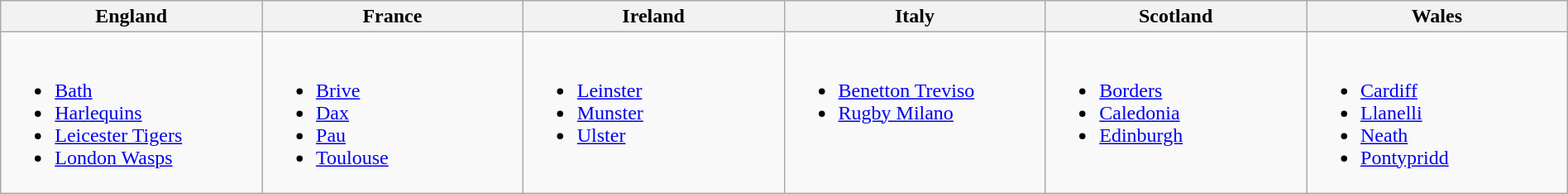<table class="wikitable" width=100%>
<tr>
<th width=16%> England</th>
<th width=16%> France</th>
<th width=16%> Ireland</th>
<th width=16%> Italy</th>
<th width=16%> Scotland</th>
<th width=16%> Wales</th>
</tr>
<tr valign=top>
<td><br><ul><li><a href='#'>Bath</a></li><li><a href='#'>Harlequins</a></li><li><a href='#'>Leicester Tigers</a></li><li><a href='#'>London Wasps</a></li></ul></td>
<td><br><ul><li><a href='#'>Brive</a></li><li><a href='#'>Dax</a></li><li><a href='#'>Pau</a></li><li><a href='#'>Toulouse</a></li></ul></td>
<td><br><ul><li><a href='#'>Leinster</a></li><li><a href='#'>Munster</a></li><li><a href='#'>Ulster</a></li></ul></td>
<td><br><ul><li><a href='#'>Benetton Treviso</a></li><li><a href='#'>Rugby Milano</a></li></ul></td>
<td><br><ul><li><a href='#'>Borders</a></li><li><a href='#'>Caledonia</a></li><li><a href='#'>Edinburgh</a></li></ul></td>
<td><br><ul><li><a href='#'>Cardiff</a></li><li><a href='#'>Llanelli</a></li><li><a href='#'>Neath</a></li><li><a href='#'>Pontypridd</a></li></ul></td>
</tr>
</table>
